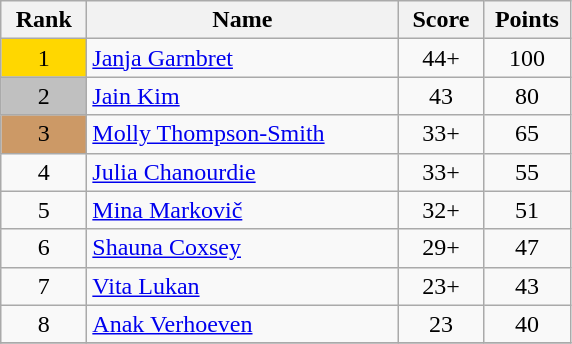<table class="wikitable">
<tr>
<th width = "50">Rank</th>
<th width = "200">Name</th>
<th width = "50">Score</th>
<th width = "50">Points</th>
</tr>
<tr>
<td align="center" style="background: gold">1</td>
<td> <a href='#'>Janja Garnbret</a></td>
<td align="center">44+</td>
<td align="center">100</td>
</tr>
<tr>
<td align="center" style="background: silver">2</td>
<td> <a href='#'>Jain Kim</a></td>
<td align="center">43</td>
<td align="center">80</td>
</tr>
<tr>
<td align="center" style="background: #cc9966">3</td>
<td> <a href='#'>Molly Thompson-Smith</a></td>
<td align="center">33+</td>
<td align="center">65</td>
</tr>
<tr>
<td align="center">4</td>
<td> <a href='#'>Julia Chanourdie</a></td>
<td align="center">33+</td>
<td align="center">55</td>
</tr>
<tr>
<td align="center">5</td>
<td> <a href='#'>Mina Markovič</a></td>
<td align="center">32+</td>
<td align="center">51</td>
</tr>
<tr>
<td align="center">6</td>
<td> <a href='#'>Shauna Coxsey</a></td>
<td align="center">29+</td>
<td align="center">47</td>
</tr>
<tr>
<td align="center">7</td>
<td> <a href='#'>Vita Lukan</a></td>
<td align="center">23+</td>
<td align="center">43</td>
</tr>
<tr>
<td align="center">8</td>
<td> <a href='#'>Anak Verhoeven</a></td>
<td align="center">23</td>
<td align="center">40</td>
</tr>
<tr>
</tr>
</table>
